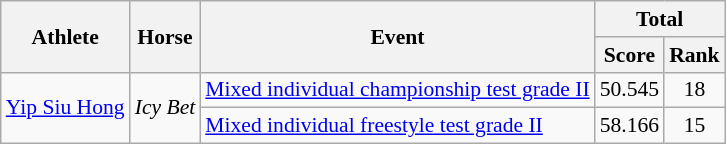<table class=wikitable style="font-size:90%">
<tr>
<th rowspan="2">Athlete</th>
<th rowspan="2">Horse</th>
<th rowspan="2">Event</th>
<th colspan="2">Total</th>
</tr>
<tr>
<th>Score</th>
<th>Rank</th>
</tr>
<tr>
<td rowspan="2"><a href='#'>Yip Siu Hong</a></td>
<td rowspan="2"><em>Icy Bet</em></td>
<td><a href='#'>Mixed individual championship test grade II</a></td>
<td align="center">50.545</td>
<td align="center">18</td>
</tr>
<tr>
<td><a href='#'>Mixed individual freestyle test grade II</a></td>
<td align="center">58.166</td>
<td align="center">15</td>
</tr>
</table>
